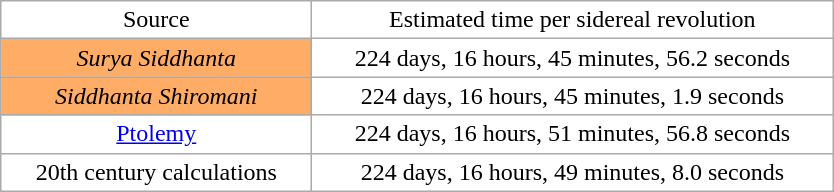<table class="wikitable" align=center style = " background: transparent; ">
<tr style="text-align: center;">
<td width=200px>Source</td>
<td width=340px>Estimated time per sidereal revolution</td>
</tr>
<tr style="text-align: center;">
<td width=200px style="background: #ffad66;"><em>Surya Siddhanta</em></td>
<td width=340px>224 days, 16 hours, 45 minutes, 56.2 seconds</td>
</tr>
<tr style="text-align: center;">
<td width=200px style="background: #ffad66;"><em>Siddhanta Shiromani</em></td>
<td width=340px>224 days, 16 hours, 45 minutes, 1.9 seconds</td>
</tr>
<tr style="text-align: center;">
<td width=200px><a href='#'>Ptolemy</a></td>
<td width=340px>224 days, 16 hours, 51 minutes, 56.8 seconds</td>
</tr>
<tr style="text-align: center;">
<td width=200px>20th century calculations</td>
<td width=340px>224 days, 16 hours, 49 minutes, 8.0 seconds</td>
</tr>
</table>
